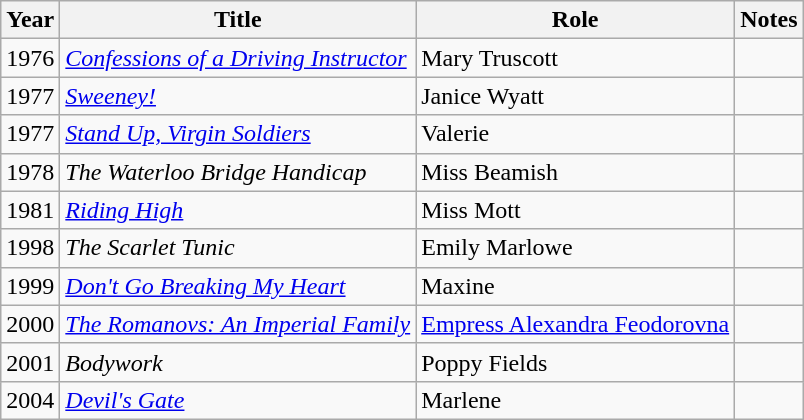<table class="wikitable sortable">
<tr>
<th>Year</th>
<th>Title</th>
<th>Role</th>
<th class="unsortable">Notes</th>
</tr>
<tr>
<td>1976</td>
<td><em><a href='#'>Confessions of a Driving Instructor</a></em></td>
<td>Mary Truscott</td>
<td></td>
</tr>
<tr>
<td>1977</td>
<td><em><a href='#'>Sweeney!</a></em></td>
<td>Janice Wyatt</td>
<td></td>
</tr>
<tr>
<td>1977</td>
<td><em><a href='#'>Stand Up, Virgin Soldiers</a></em></td>
<td>Valerie</td>
<td></td>
</tr>
<tr>
<td>1978</td>
<td><em>The Waterloo Bridge Handicap</em></td>
<td>Miss Beamish</td>
<td></td>
</tr>
<tr>
<td>1981</td>
<td><em><a href='#'>Riding High</a></em></td>
<td>Miss Mott</td>
<td></td>
</tr>
<tr>
<td>1998</td>
<td><em>The Scarlet Tunic</em></td>
<td>Emily Marlowe</td>
<td></td>
</tr>
<tr>
<td>1999</td>
<td><em><a href='#'>Don't Go Breaking My Heart</a></em></td>
<td>Maxine</td>
<td></td>
</tr>
<tr>
<td>2000</td>
<td><em><a href='#'>The Romanovs: An Imperial Family</a></em></td>
<td><a href='#'>Empress Alexandra Feodorovna</a></td>
<td></td>
</tr>
<tr>
<td>2001</td>
<td><em>Bodywork</em></td>
<td>Poppy Fields</td>
<td></td>
</tr>
<tr>
<td>2004</td>
<td><em><a href='#'>Devil's Gate</a></em></td>
<td>Marlene</td>
<td></td>
</tr>
</table>
